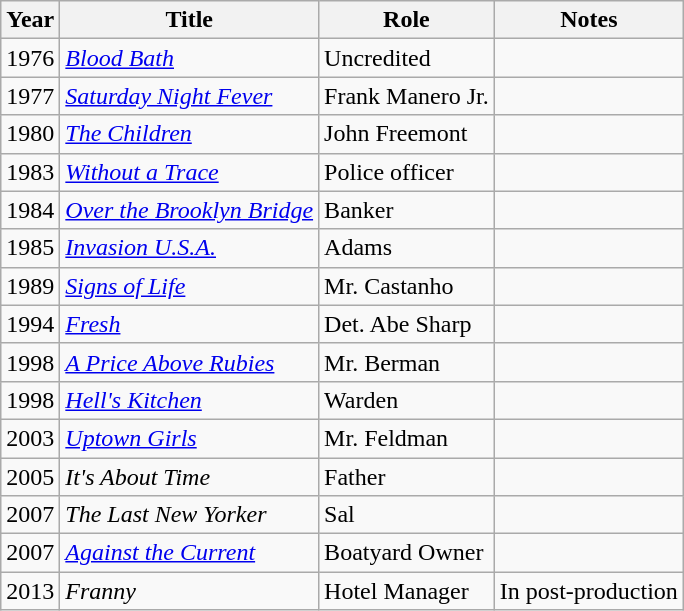<table class="wikitable sortable">
<tr>
<th>Year</th>
<th>Title</th>
<th>Role</th>
<th class="unsortable">Notes</th>
</tr>
<tr>
<td>1976</td>
<td><em><a href='#'>Blood Bath</a></em></td>
<td>Uncredited</td>
<td></td>
</tr>
<tr>
<td>1977</td>
<td><em><a href='#'>Saturday Night Fever</a></em></td>
<td>Frank Manero Jr.</td>
<td></td>
</tr>
<tr>
<td>1980</td>
<td><em><a href='#'>The Children</a></em></td>
<td>John Freemont</td>
<td></td>
</tr>
<tr>
<td>1983</td>
<td><em><a href='#'>Without a Trace</a></em></td>
<td>Police officer</td>
<td></td>
</tr>
<tr>
<td>1984</td>
<td><em><a href='#'>Over the Brooklyn Bridge</a></em></td>
<td>Banker</td>
<td></td>
</tr>
<tr>
<td>1985</td>
<td><em><a href='#'>Invasion U.S.A.</a></em></td>
<td>Adams</td>
<td></td>
</tr>
<tr>
<td>1989</td>
<td><em><a href='#'>Signs of Life</a></em></td>
<td>Mr. Castanho</td>
<td></td>
</tr>
<tr>
<td>1994</td>
<td><em><a href='#'>Fresh</a></em></td>
<td>Det. Abe Sharp</td>
<td></td>
</tr>
<tr>
<td>1998</td>
<td><em><a href='#'>A Price Above Rubies</a></em></td>
<td>Mr. Berman</td>
<td></td>
</tr>
<tr>
<td>1998</td>
<td><em><a href='#'>Hell's Kitchen</a></em></td>
<td>Warden</td>
<td></td>
</tr>
<tr>
<td>2003</td>
<td><em><a href='#'>Uptown Girls</a></em></td>
<td>Mr. Feldman</td>
<td></td>
</tr>
<tr>
<td>2005</td>
<td><em>It's About Time</em></td>
<td>Father</td>
<td></td>
</tr>
<tr>
<td>2007</td>
<td><em>The Last New Yorker</em></td>
<td>Sal</td>
<td></td>
</tr>
<tr>
<td>2007</td>
<td><em><a href='#'>Against the Current</a></em></td>
<td>Boatyard Owner</td>
<td></td>
</tr>
<tr>
<td>2013</td>
<td><em>Franny</em></td>
<td>Hotel Manager</td>
<td>In post-production</td>
</tr>
</table>
